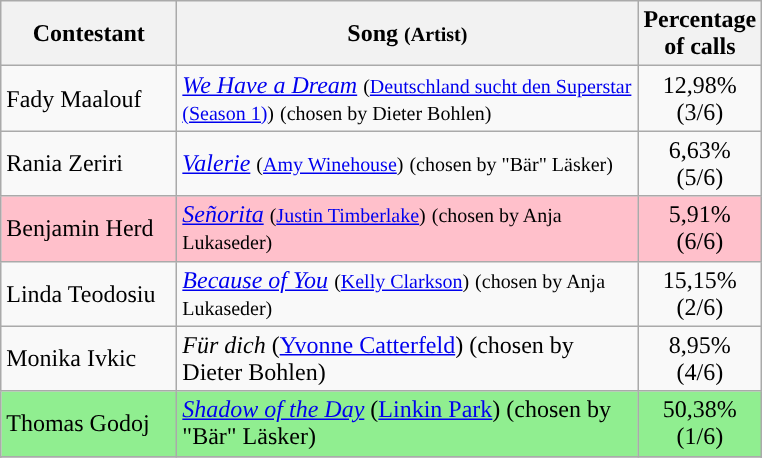<table class="wikitable">
<tr>
<th width="110">Contestant</th>
<th width="300">Song <small>(Artist)</small></th>
<th width="28">Percentage of calls</th>
</tr>
<tr>
<td align="left">Fady Maalouf</td>
<td align="left"><em><a href='#'>We Have a Dream</a></em> <small>(<a href='#'>Deutschland sucht den Superstar (Season 1)</a>)</small> <small>(chosen by Dieter Bohlen) </small></td>
<td align="center">12,98% (3/6)</td>
</tr>
<tr>
<td align="left">Rania Zeriri</td>
<td align="left"><em><a href='#'>Valerie</a></em> <small>(<a href='#'>Amy Winehouse</a>)</small> <small>(chosen by "Bär" Läsker) </small></td>
<td align="center">6,63% (5/6)</td>
</tr>
<tr bgcolor="pink">
<td align="left">Benjamin Herd</td>
<td align="left"><em><a href='#'>Señorita</a></em> <small>(<a href='#'>Justin Timberlake</a>)</small> <small>(chosen by Anja Lukaseder) </small></td>
<td align="center">5,91% (6/6)</td>
</tr>
<tr>
<td align="left">Linda Teodosiu</td>
<td align="left"><em><a href='#'>Because of You</a></em> <small>(<a href='#'>Kelly Clarkson</a>)</small> <small>(chosen by Anja Lukaseder)</small></td>
<td align="center">15,15% (2/6)</td>
</tr>
<tr>
<td align="left">Monika Ivkic</td>
<td align="left"><em>Für dich</em> (<a href='#'>Yvonne Catterfeld</a>) (chosen by Dieter Bohlen)</td>
<td align="center">8,95% (4/6)</td>
</tr>
<tr style="background:lightgreen;">
<td align="left">Thomas Godoj</td>
<td align="left"><em><a href='#'>Shadow of the Day</a></em> (<a href='#'>Linkin Park</a>) (chosen by "Bär" Läsker)</td>
<td align="center">50,38% (1/6)</td>
</tr>
<tr>
</tr>
<tr>
</tr>
</table>
